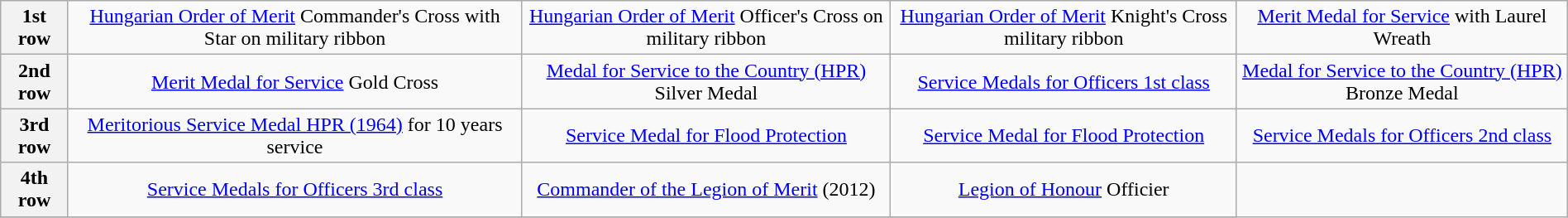<table class="wikitable" style="margin:1em auto; text-align:center;">
<tr>
<th>1st row</th>
<td><a href='#'>Hungarian Order of Merit</a> Commander's Cross with Star on military ribbon</td>
<td><a href='#'>Hungarian Order of Merit</a> Officer's Cross on military ribbon</td>
<td><a href='#'>Hungarian Order of Merit</a> Knight's Cross military ribbon</td>
<td><a href='#'>Merit Medal for Service</a> with Laurel Wreath</td>
</tr>
<tr>
<th>2nd row</th>
<td><a href='#'>Merit Medal for Service</a> Gold Cross</td>
<td><a href='#'>Medal for Service to the Country (HPR)</a> Silver Medal</td>
<td><a href='#'>Service Medals for Officers 1st class</a></td>
<td><a href='#'>Medal for Service to the Country (HPR)</a> Bronze Medal</td>
</tr>
<tr>
<th>3rd row</th>
<td><a href='#'>Meritorious Service Medal HPR (1964)</a> for 10 years service</td>
<td><a href='#'>Service Medal for Flood Protection</a></td>
<td><a href='#'>Service Medal for Flood Protection</a></td>
<td><a href='#'>Service Medals for Officers 2nd class</a></td>
</tr>
<tr>
<th>4th row</th>
<td><a href='#'>Service Medals for Officers 3rd class</a></td>
<td><a href='#'>Commander of the Legion of Merit</a> (2012)</td>
<td><a href='#'>Legion of Honour</a> Officier</td>
</tr>
<tr>
</tr>
</table>
